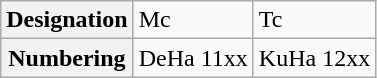<table class="wikitable">
<tr>
<th>Designation</th>
<td>Mc</td>
<td>Tc</td>
</tr>
<tr>
<th>Numbering</th>
<td>DeHa 11xx</td>
<td>KuHa 12xx</td>
</tr>
</table>
